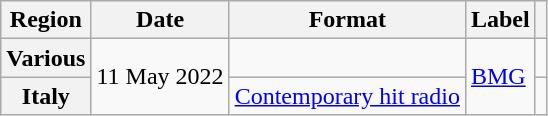<table class="wikitable plainrowheaders">
<tr>
<th scope="col">Region</th>
<th scope="col">Date</th>
<th scope="col">Format</th>
<th scope="col">Label</th>
<th scope="col"></th>
</tr>
<tr>
<th scope="row">Various</th>
<td rowspan="2">11 May 2022</td>
<td></td>
<td rowspan="2"><a href='#'>BMG</a></td>
<td></td>
</tr>
<tr>
<th scope="row">Italy</th>
<td><a href='#'>Contemporary hit radio</a></td>
<td></td>
</tr>
</table>
